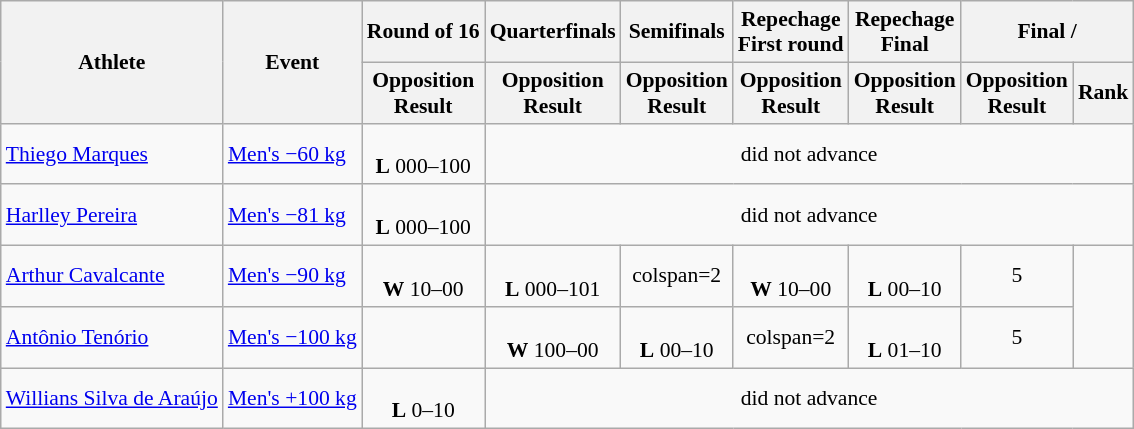<table class="wikitable" style="font-size:90%">
<tr>
<th rowspan="2">Athlete</th>
<th rowspan="2">Event</th>
<th>Round of 16</th>
<th>Quarterfinals</th>
<th>Semifinals</th>
<th>Repechage<br>First round</th>
<th>Repechage<br>Final</th>
<th colspan="2">Final / </th>
</tr>
<tr>
<th>Opposition<br>Result</th>
<th>Opposition<br>Result</th>
<th>Opposition<br>Result</th>
<th>Opposition<br>Result</th>
<th>Opposition<br>Result</th>
<th>Opposition<br>Result</th>
<th>Rank</th>
</tr>
<tr align=center>
<td align=left><a href='#'>Thiego Marques</a></td>
<td align=left><a href='#'>Men's −60 kg</a></td>
<td><br> <strong>L</strong> 000–100</td>
<td colspan="6">did not advance</td>
</tr>
<tr align=center>
<td align=left><a href='#'>Harlley Pereira</a></td>
<td align=left><a href='#'>Men's −81 kg</a></td>
<td><br><strong>L</strong> 000–100</td>
<td colspan="6">did not advance</td>
</tr>
<tr align=center>
<td align=left><a href='#'>Arthur Cavalcante</a></td>
<td align=left><a href='#'>Men's −90 kg</a></td>
<td><br> <strong>W</strong> 10–00</td>
<td><br> <strong>L</strong> 000–101</td>
<td>colspan=2 </td>
<td><br> <strong>W</strong> 10–00</td>
<td><br> <strong>L</strong> 00–10</td>
<td>5</td>
</tr>
<tr align=center>
<td align=left><a href='#'>Antônio Tenório</a></td>
<td align=left><a href='#'>Men's −100 kg</a></td>
<td></td>
<td><br> <strong>W</strong> 100–00</td>
<td><br> <strong>L</strong> 00–10</td>
<td>colspan=2 </td>
<td><br> <strong>L</strong> 01–10</td>
<td>5</td>
</tr>
<tr align=center>
<td align=left><a href='#'>Willians Silva de Araújo</a></td>
<td align=left><a href='#'>Men's +100 kg</a></td>
<td><br> <strong>L</strong> 0–10</td>
<td colspan="6">did not advance</td>
</tr>
</table>
